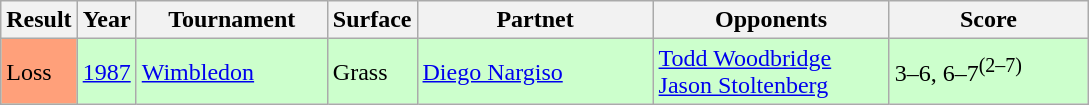<table class="sortable wikitable">
<tr>
<th style="width:40px;">Result</th>
<th style="width:30px;">Year</th>
<th style="width:120px;">Tournament</th>
<th style="width:50px;">Surface</th>
<th style="width:150px;">Partnet</th>
<th style="width:150px;">Opponents</th>
<th style="width:125px;" class="unsortable">Score</th>
</tr>
<tr style="background:#ccffcc;">
<td style="background:#ffa07a;">Loss</td>
<td><a href='#'>1987</a></td>
<td><a href='#'>Wimbledon</a></td>
<td>Grass</td>
<td> <a href='#'>Diego Nargiso</a></td>
<td> <a href='#'>Todd Woodbridge</a> <br>  <a href='#'>Jason Stoltenberg</a></td>
<td>3–6, 6–7<sup>(2–7)</sup></td>
</tr>
</table>
